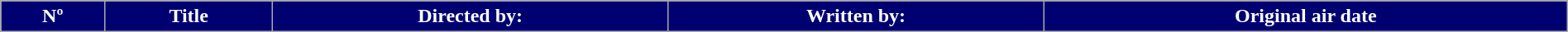<table class="wikitable plainrowheaders" style="width:100%; background:#fff;">
<tr style="color:#FFFFFF">
<th style="background:#000070;" width:20px">Nº</th>
<th style="background:#000070;">Title</th>
<th style="background:#000070;" width:140px">Directed by:</th>
<th style="background:#000070;" width:150px">Written by:</th>
<th style="background:#000070;" width:135px">Original air date<br>














</th>
</tr>
</table>
